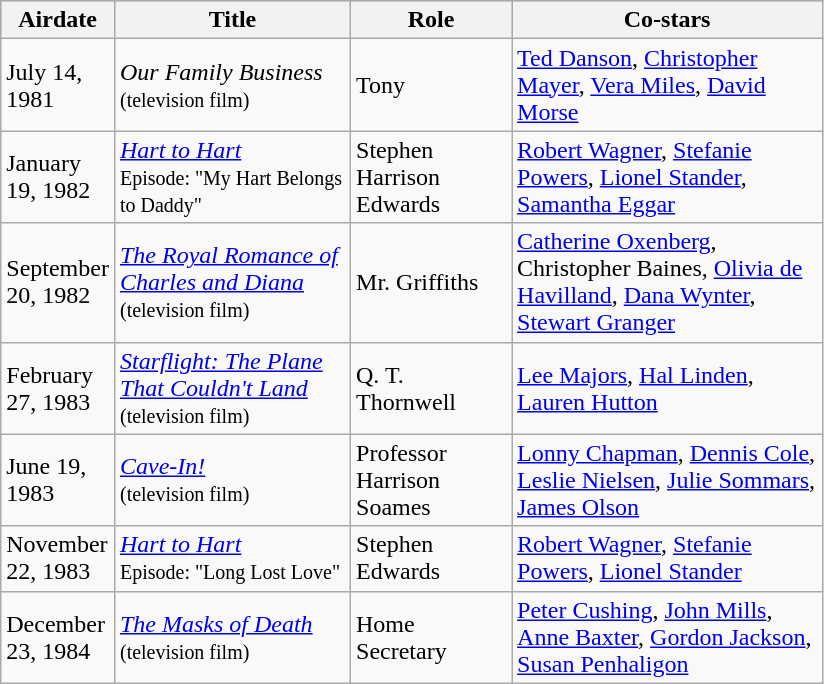<table class="wikitable">
<tr style="background:#b0c4de; text-align:center;">
<th style="width:30px;">Airdate</th>
<th style="width:150px;">Title</th>
<th style="width:100px;">Role</th>
<th style="width:200px;">Co-stars</th>
</tr>
<tr>
<td>July 14, 1981</td>
<td><em>Our Family Business</em> <br><small>(television film)</small></td>
<td>Tony</td>
<td><a href='#'>Ted Danson</a>, <a href='#'>Christopher Mayer</a>, <a href='#'>Vera Miles</a>, <a href='#'>David Morse</a></td>
</tr>
<tr>
<td>January 19, 1982</td>
<td><em><a href='#'>Hart to Hart</a></em> <br><small>Episode: "My Hart Belongs to Daddy"</small></td>
<td>Stephen Harrison Edwards</td>
<td><a href='#'>Robert Wagner</a>, <a href='#'>Stefanie Powers</a>, <a href='#'>Lionel Stander</a>, <a href='#'>Samantha Eggar</a></td>
</tr>
<tr>
<td>September 20, 1982</td>
<td><em><a href='#'>The Royal Romance of Charles and Diana</a></em><br><small>(television film)</small></td>
<td>Mr. Griffiths</td>
<td><a href='#'>Catherine Oxenberg</a>, Christopher Baines, <a href='#'>Olivia de Havilland</a>, <a href='#'>Dana Wynter</a>, <a href='#'>Stewart Granger</a></td>
</tr>
<tr>
<td>February 27, 1983</td>
<td><em><a href='#'>Starflight: The Plane That Couldn't Land</a></em><br><small>(television film)</small></td>
<td>Q. T. Thornwell</td>
<td><a href='#'>Lee Majors</a>, <a href='#'>Hal Linden</a>, <a href='#'>Lauren Hutton</a></td>
</tr>
<tr>
<td>June 19, 1983</td>
<td><em><a href='#'>Cave-In!</a></em> <br><small>(television film)</small></td>
<td>Professor Harrison Soames</td>
<td><a href='#'>Lonny Chapman</a>, <a href='#'>Dennis Cole</a>, <a href='#'>Leslie Nielsen</a>, <a href='#'>Julie Sommars</a>, <a href='#'>James Olson</a></td>
</tr>
<tr>
<td>November 22, 1983</td>
<td><em><a href='#'>Hart to Hart</a></em> <br><small>Episode: "Long Lost Love"</small></td>
<td>Stephen Edwards</td>
<td><a href='#'>Robert Wagner</a>, <a href='#'>Stefanie Powers</a>, <a href='#'>Lionel Stander</a></td>
</tr>
<tr>
<td>December 23, 1984</td>
<td><em><a href='#'>The Masks of Death</a></em><br><small>(television film)</small></td>
<td>Home Secretary</td>
<td><a href='#'>Peter Cushing</a>, <a href='#'>John Mills</a>, <a href='#'>Anne Baxter</a>, <a href='#'>Gordon Jackson</a>, <a href='#'>Susan Penhaligon</a></td>
</tr>
</table>
